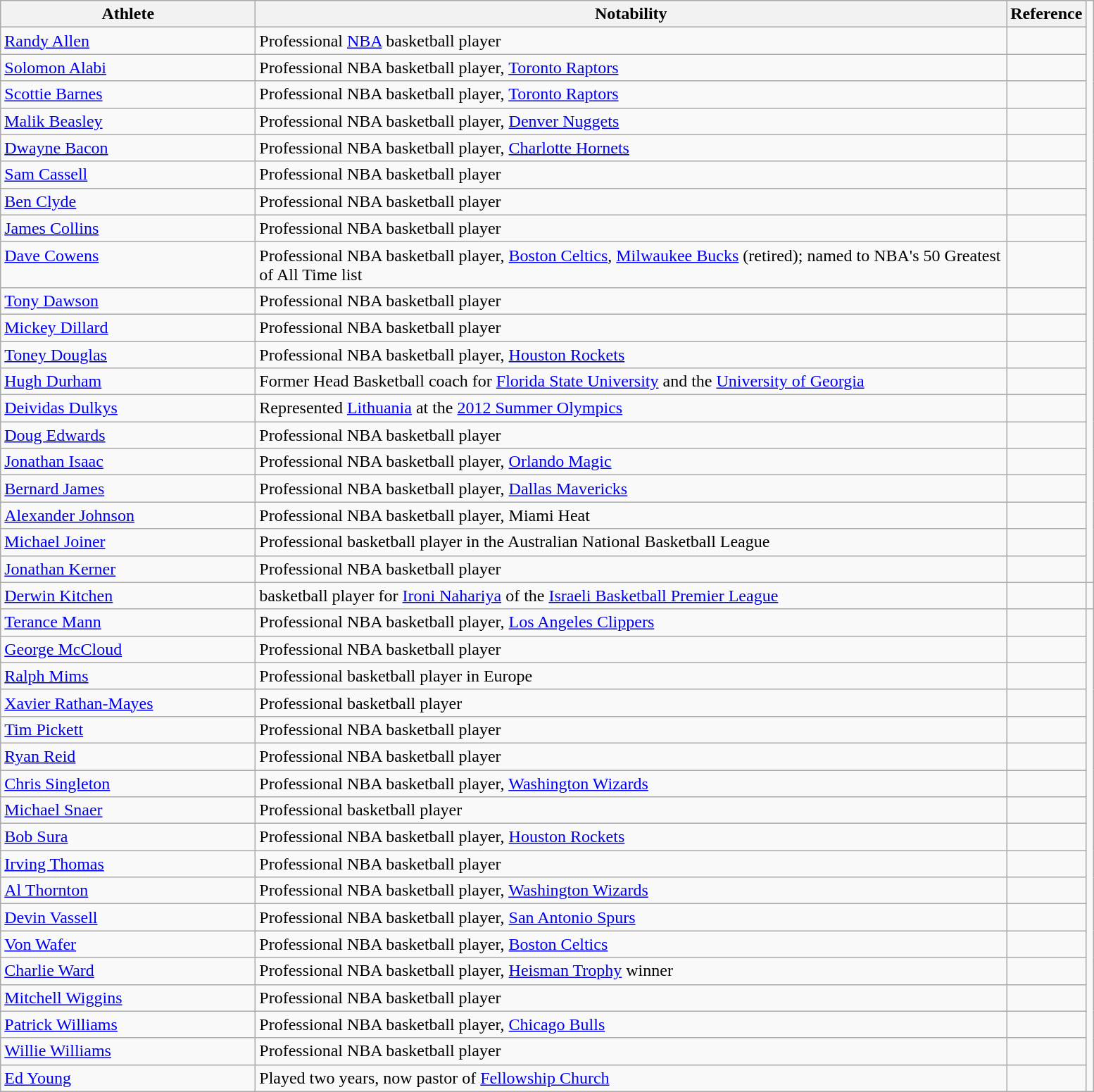<table class="wikitable" style="width:82%">
<tr valign="top">
<th style="width:25%;">Athlete</th>
<th style="width:75%;">Notability</th>
<th style="width:*;" class="unsortable">Reference</th>
</tr>
<tr valign="top">
<td><a href='#'>Randy Allen</a></td>
<td>Professional <a href='#'>NBA</a> basketball player</td>
<td></td>
</tr>
<tr valign="top">
<td><a href='#'>Solomon Alabi</a></td>
<td>Professional NBA basketball player, <a href='#'>Toronto Raptors</a></td>
<td></td>
</tr>
<tr valign="top">
<td><a href='#'>Scottie Barnes</a></td>
<td>Professional NBA basketball player, <a href='#'>Toronto Raptors</a></td>
<td></td>
</tr>
<tr valign="top">
<td><a href='#'>Malik Beasley</a></td>
<td>Professional NBA basketball player, <a href='#'>Denver Nuggets</a></td>
<td></td>
</tr>
<tr valign="top">
<td><a href='#'>Dwayne Bacon</a></td>
<td>Professional NBA basketball player, <a href='#'>Charlotte Hornets</a></td>
<td></td>
</tr>
<tr valign="top">
<td><a href='#'>Sam Cassell</a></td>
<td>Professional NBA basketball player</td>
<td></td>
</tr>
<tr valign="top">
<td><a href='#'>Ben Clyde</a></td>
<td>Professional NBA basketball player</td>
<td></td>
</tr>
<tr valign="top">
<td><a href='#'>James Collins</a></td>
<td>Professional NBA basketball player</td>
<td></td>
</tr>
<tr valign="top">
<td><a href='#'>Dave Cowens</a></td>
<td>Professional NBA basketball player, <a href='#'>Boston Celtics</a>, <a href='#'>Milwaukee Bucks</a> (retired); named to NBA's 50 Greatest of All Time list</td>
<td></td>
</tr>
<tr valign="top">
<td><a href='#'>Tony Dawson</a></td>
<td>Professional NBA basketball player</td>
<td></td>
</tr>
<tr valign="top">
<td><a href='#'>Mickey Dillard</a></td>
<td>Professional NBA basketball player</td>
<td></td>
</tr>
<tr valign="top">
<td><a href='#'>Toney Douglas</a></td>
<td>Professional NBA basketball player, <a href='#'>Houston Rockets</a></td>
<td></td>
</tr>
<tr valign="top">
<td><a href='#'>Hugh Durham</a></td>
<td>Former Head Basketball coach for <a href='#'>Florida State University</a> and the <a href='#'>University of Georgia</a></td>
<td></td>
</tr>
<tr valign="top">
<td><a href='#'>Deividas Dulkys</a></td>
<td>Represented <a href='#'>Lithuania</a> at the <a href='#'>2012 Summer Olympics</a></td>
<td></td>
</tr>
<tr valign="top">
<td><a href='#'>Doug Edwards</a></td>
<td>Professional NBA basketball player</td>
<td></td>
</tr>
<tr valign="top">
<td><a href='#'>Jonathan Isaac</a></td>
<td>Professional NBA basketball player, <a href='#'>Orlando Magic</a></td>
<td></td>
</tr>
<tr valign="top">
<td><a href='#'>Bernard James</a></td>
<td>Professional NBA basketball player, <a href='#'>Dallas Mavericks</a></td>
<td></td>
</tr>
<tr valign="top">
<td><a href='#'>Alexander Johnson</a></td>
<td>Professional NBA basketball player, Miami Heat</td>
<td></td>
</tr>
<tr valign="top">
<td><a href='#'>Michael Joiner</a></td>
<td>Professional basketball player in the Australian National Basketball League</td>
<td></td>
</tr>
<tr valign="top">
<td><a href='#'>Jonathan Kerner</a></td>
<td>Professional NBA basketball player</td>
<td></td>
</tr>
<tr valign="top">
<td><a href='#'>Derwin Kitchen</a></td>
<td>basketball player for <a href='#'>Ironi Nahariya</a> of the <a href='#'>Israeli Basketball Premier League</a></td>
<td></td>
<td></td>
</tr>
<tr valign="top">
<td><a href='#'>Terance Mann</a></td>
<td>Professional NBA basketball player, <a href='#'>Los Angeles Clippers</a></td>
<td></td>
</tr>
<tr valign="top">
<td><a href='#'>George McCloud</a></td>
<td>Professional NBA basketball player</td>
<td></td>
</tr>
<tr valign="top">
<td><a href='#'>Ralph Mims</a></td>
<td>Professional basketball player in Europe</td>
<td></td>
</tr>
<tr valign="top">
<td><a href='#'>Xavier Rathan-Mayes</a></td>
<td>Professional basketball player</td>
<td></td>
</tr>
<tr valign="top">
<td><a href='#'>Tim Pickett</a></td>
<td>Professional NBA basketball player</td>
<td></td>
</tr>
<tr valign="top">
<td><a href='#'>Ryan Reid</a></td>
<td>Professional NBA basketball player</td>
<td></td>
</tr>
<tr valign="top">
<td><a href='#'>Chris Singleton</a></td>
<td>Professional NBA basketball player, <a href='#'>Washington Wizards</a></td>
<td></td>
</tr>
<tr valign="top">
<td><a href='#'>Michael Snaer</a></td>
<td>Professional basketball player</td>
<td></td>
</tr>
<tr valign="top">
<td><a href='#'>Bob Sura</a></td>
<td>Professional NBA basketball player, <a href='#'>Houston Rockets</a></td>
<td></td>
</tr>
<tr valign="top">
<td><a href='#'>Irving Thomas</a></td>
<td>Professional NBA basketball player</td>
<td></td>
</tr>
<tr valign="top">
<td><a href='#'>Al Thornton</a></td>
<td>Professional NBA basketball player, <a href='#'>Washington Wizards</a></td>
<td></td>
</tr>
<tr valign="top">
<td><a href='#'>Devin Vassell</a></td>
<td>Professional NBA basketball player, <a href='#'>San Antonio Spurs</a></td>
<td></td>
</tr>
<tr valign="top">
<td><a href='#'>Von Wafer</a></td>
<td>Professional NBA basketball player, <a href='#'>Boston Celtics</a></td>
<td></td>
</tr>
<tr valign="top">
<td><a href='#'>Charlie Ward</a></td>
<td>Professional NBA basketball player, <a href='#'>Heisman Trophy</a> winner</td>
<td></td>
</tr>
<tr valign="top">
<td><a href='#'>Mitchell Wiggins</a></td>
<td>Professional NBA basketball player</td>
<td></td>
</tr>
<tr valign="top">
<td><a href='#'>Patrick Williams</a></td>
<td>Professional NBA basketball player, <a href='#'>Chicago Bulls</a></td>
<td></td>
</tr>
<tr valign="top">
<td><a href='#'>Willie Williams</a></td>
<td>Professional NBA basketball player</td>
<td></td>
</tr>
<tr valign="top">
<td><a href='#'>Ed Young</a></td>
<td>Played two years, now pastor of <a href='#'>Fellowship Church</a></td>
<td></td>
</tr>
</table>
